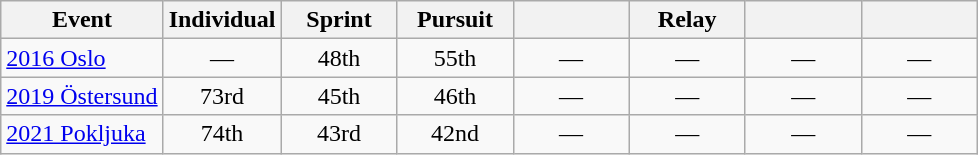<table class="wikitable" style="text-align: center;">
<tr ">
<th>Event</th>
<th style="width:70px;">Individual</th>
<th style="width:70px;">Sprint</th>
<th style="width:70px;">Pursuit</th>
<th style="width:70px;"></th>
<th style="width:70px;">Relay</th>
<th style="width:70px;"></th>
<th style="width:70px;"></th>
</tr>
<tr>
<td align=left> <a href='#'>2016 Oslo</a></td>
<td>—</td>
<td>48th</td>
<td>55th</td>
<td>—</td>
<td>—</td>
<td>—</td>
<td>—</td>
</tr>
<tr>
<td align=left> <a href='#'>2019 Östersund</a></td>
<td>73rd</td>
<td>45th</td>
<td>46th</td>
<td>—</td>
<td>—</td>
<td>—</td>
<td>—</td>
</tr>
<tr>
<td align="left"> <a href='#'>2021 Pokljuka</a></td>
<td>74th</td>
<td>43rd</td>
<td>42nd</td>
<td>—</td>
<td>—</td>
<td>—</td>
<td>—</td>
</tr>
</table>
